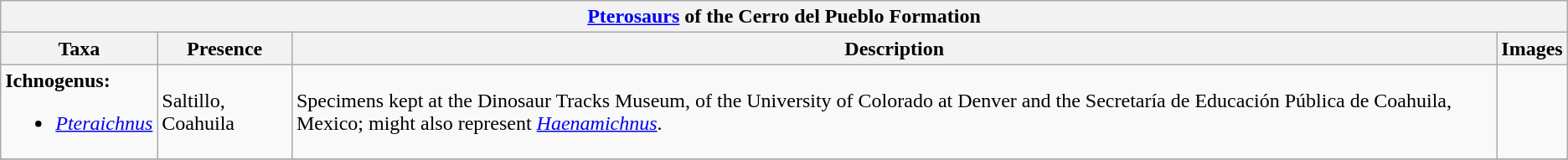<table class="wikitable" align="center">
<tr>
<th colspan="5" align="center"><strong><a href='#'>Pterosaurs</a> of the Cerro del Pueblo Formation</strong></th>
</tr>
<tr>
<th>Taxa</th>
<th>Presence</th>
<th>Description</th>
<th>Images</th>
</tr>
<tr>
<td><strong>Ichnogenus:</strong><br><ul><li><em><a href='#'>Pteraichnus</a></em></li></ul></td>
<td>Saltillo, Coahuila</td>
<td>Specimens kept at the Dinosaur Tracks Museum, of the University of Colorado at Denver and the Secretaría de Educación Pública de Coahuila, Mexico; might also represent <em><a href='#'>Haenamichnus</a></em>.</td>
<td></td>
</tr>
<tr>
</tr>
</table>
